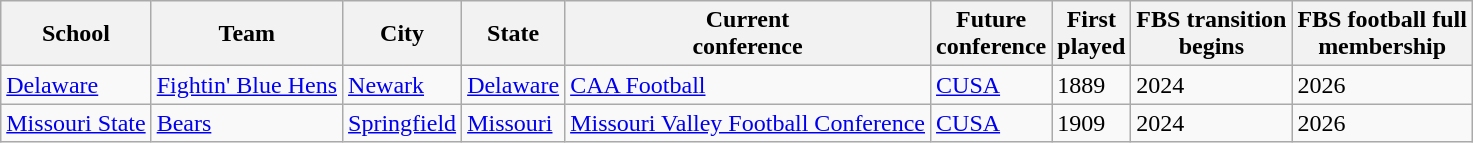<table class="wikitable sortable">
<tr>
<th>School</th>
<th>Team</th>
<th>City</th>
<th>State</th>
<th>Current<br>conference</th>
<th>Future<br>conference</th>
<th>First<br>played</th>
<th>FBS transition<br> begins</th>
<th>FBS football full<br> membership</th>
</tr>
<tr>
<td><a href='#'>Delaware</a></td>
<td><a href='#'>Fightin' Blue Hens</a></td>
<td><a href='#'>Newark</a></td>
<td><a href='#'>Delaware</a></td>
<td><a href='#'>CAA Football</a></td>
<td><a href='#'>CUSA</a></td>
<td>1889</td>
<td>2024</td>
<td>2026</td>
</tr>
<tr>
<td><a href='#'>Missouri State</a></td>
<td><a href='#'>Bears</a></td>
<td><a href='#'>Springfield</a></td>
<td><a href='#'>Missouri</a></td>
<td><a href='#'>Missouri Valley Football Conference</a></td>
<td><a href='#'>CUSA</a></td>
<td>1909</td>
<td>2024</td>
<td>2026</td>
</tr>
</table>
